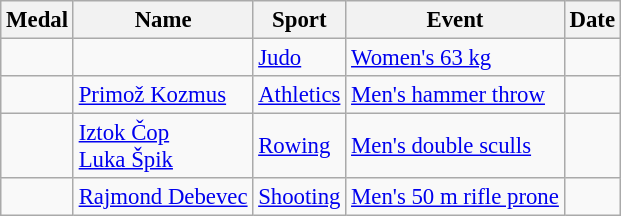<table class="wikitable sortable" style="font-size: 95%;">
<tr>
<th>Medal</th>
<th>Name</th>
<th>Sport</th>
<th>Event</th>
<th>Date</th>
</tr>
<tr>
<td></td>
<td></td>
<td><a href='#'>Judo</a></td>
<td><a href='#'>Women's 63 kg</a></td>
<td></td>
</tr>
<tr>
<td></td>
<td><a href='#'>Primož Kozmus</a></td>
<td><a href='#'>Athletics</a></td>
<td><a href='#'>Men's hammer throw</a></td>
<td></td>
</tr>
<tr>
<td></td>
<td><a href='#'>Iztok Čop</a><br><a href='#'>Luka Špik</a></td>
<td><a href='#'>Rowing</a></td>
<td><a href='#'>Men's double sculls</a></td>
<td></td>
</tr>
<tr>
<td></td>
<td><a href='#'>Rajmond Debevec</a></td>
<td><a href='#'>Shooting</a></td>
<td><a href='#'>Men's 50 m rifle prone</a></td>
<td></td>
</tr>
</table>
